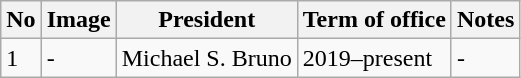<table class="wikitable sortable">
<tr>
<th>No</th>
<th>Image</th>
<th>President</th>
<th>Term of office</th>
<th>Notes</th>
</tr>
<tr>
<td>1</td>
<td>-</td>
<td>Michael S. Bruno</td>
<td>2019–present</td>
<td>-</td>
</tr>
</table>
